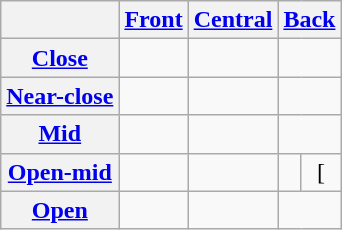<table class="wikitable" style="text-align:center">
<tr>
<th></th>
<th><a href='#'>Front</a></th>
<th><a href='#'>Central</a></th>
<th colspan="2"><a href='#'>Back</a></th>
</tr>
<tr>
<th><a href='#'>Close</a></th>
<td align="center"> </td>
<td></td>
<td colspan="2"> </td>
</tr>
<tr>
<th><a href='#'>Near-close</a></th>
<td align="center"></td>
<td></td>
<td colspan="2"></td>
</tr>
<tr>
<th><a href='#'>Mid</a></th>
<td align="center"> </td>
<td align="center"></td>
<td colspan="2"> </td>
</tr>
<tr>
<th><a href='#'>Open-mid</a></th>
<td align="center"> </td>
<td align="center"></td>
<td align="center"></td>
<td align="center">[ </td>
</tr>
<tr>
<th><a href='#'>Open</a></th>
<td align="center"></td>
<td align="center"> </td>
<td colspan="2"></td>
</tr>
</table>
